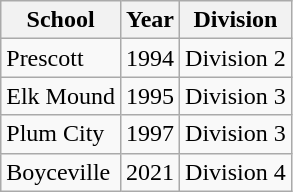<table class="wikitable">
<tr>
<th>School</th>
<th>Year</th>
<th>Division</th>
</tr>
<tr>
<td>Prescott</td>
<td>1994</td>
<td>Division 2</td>
</tr>
<tr>
<td>Elk Mound</td>
<td>1995</td>
<td>Division 3</td>
</tr>
<tr>
<td>Plum City</td>
<td>1997</td>
<td>Division 3</td>
</tr>
<tr>
<td>Boyceville</td>
<td>2021</td>
<td>Division 4</td>
</tr>
</table>
